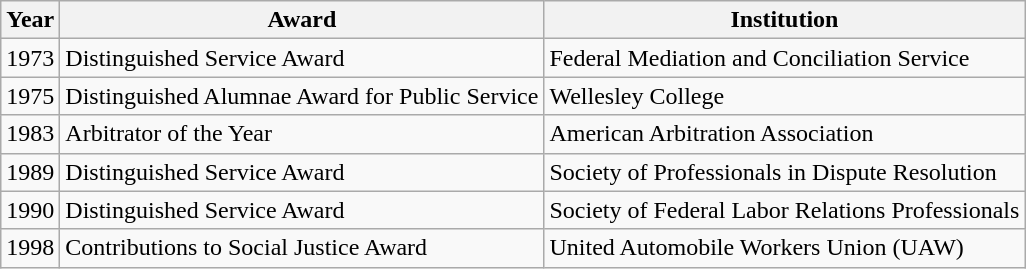<table class="wikitable">
<tr>
<th>Year</th>
<th>Award</th>
<th>Institution</th>
</tr>
<tr>
<td>1973</td>
<td>Distinguished Service Award</td>
<td>Federal Mediation and Conciliation Service</td>
</tr>
<tr>
<td>1975</td>
<td>Distinguished Alumnae Award for Public Service</td>
<td>Wellesley College</td>
</tr>
<tr>
<td>1983</td>
<td>Arbitrator of the Year</td>
<td>American Arbitration Association</td>
</tr>
<tr>
<td>1989</td>
<td>Distinguished Service Award</td>
<td>Society of Professionals in Dispute Resolution</td>
</tr>
<tr>
<td>1990</td>
<td>Distinguished Service Award</td>
<td>Society of Federal Labor Relations Professionals</td>
</tr>
<tr>
<td>1998</td>
<td>Contributions to Social Justice Award</td>
<td>United Automobile Workers Union (UAW)</td>
</tr>
</table>
